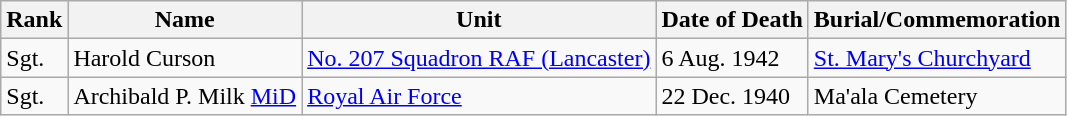<table class="wikitable">
<tr>
<th>Rank</th>
<th>Name</th>
<th>Unit</th>
<th>Date of Death</th>
<th>Burial/Commemoration</th>
</tr>
<tr>
<td>Sgt.</td>
<td>Harold Curson</td>
<td><a href='#'>No. 207 Squadron RAF (Lancaster)</a></td>
<td>6 Aug. 1942</td>
<td><a href='#'>St. Mary's Churchyard</a></td>
</tr>
<tr>
<td>Sgt.</td>
<td>Archibald P. Milk <a href='#'>MiD</a></td>
<td><a href='#'>Royal Air Force</a></td>
<td>22 Dec. 1940</td>
<td>Ma'ala Cemetery</td>
</tr>
</table>
